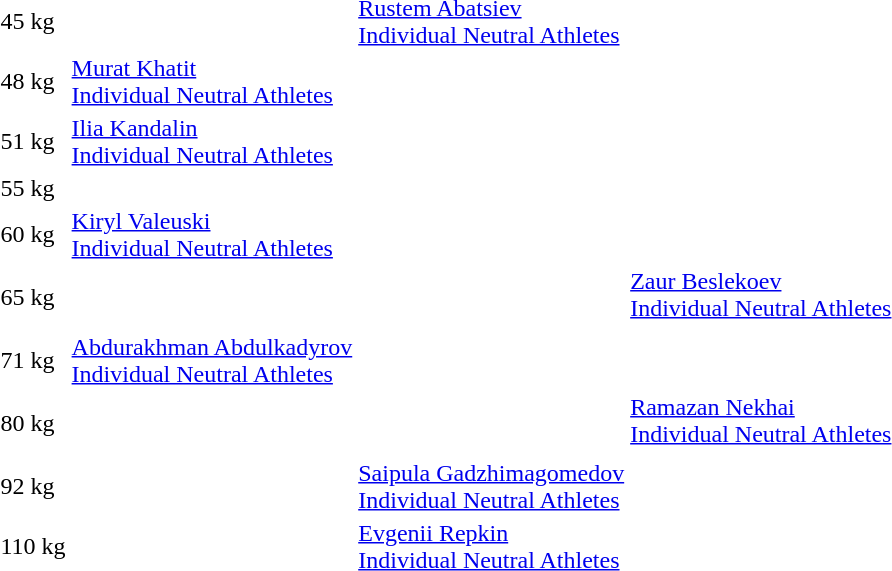<table>
<tr>
<td rowspan=2>45 kg</td>
<td rowspan=2></td>
<td rowspan=2><a href='#'>Rustem Abatsiev</a><br> <a href='#'>Individual Neutral Athletes</a></td>
<td></td>
</tr>
<tr>
<td></td>
</tr>
<tr>
<td rowspan=2>48 kg</td>
<td rowspan=2><a href='#'>Murat Khatit</a><br> <a href='#'>Individual Neutral Athletes</a></td>
<td rowspan=2></td>
<td></td>
</tr>
<tr>
<td></td>
</tr>
<tr>
<td rowspan=2>51 kg</td>
<td rowspan=2><a href='#'>Ilia Kandalin</a><br> <a href='#'>Individual Neutral Athletes</a></td>
<td rowspan=2></td>
<td></td>
</tr>
<tr>
<td></td>
</tr>
<tr>
<td rowspan=2>55 kg</td>
<td rowspan=2></td>
<td rowspan=2></td>
<td></td>
</tr>
<tr>
<td></td>
</tr>
<tr>
<td rowspan=2>60 kg</td>
<td rowspan=2><a href='#'>Kiryl Valeuski</a><br> <a href='#'>Individual Neutral Athletes</a></td>
<td rowspan=2></td>
<td></td>
</tr>
<tr>
<td></td>
</tr>
<tr>
<td rowspan=2>65 kg</td>
<td rowspan=2></td>
<td rowspan=2></td>
<td><a href='#'>Zaur Beslekoev</a><br> <a href='#'>Individual Neutral Athletes</a></td>
</tr>
<tr>
<td></td>
</tr>
<tr>
<td rowspan=2>71 kg</td>
<td rowspan=2><a href='#'>Abdurakhman Abdulkadyrov</a><br> <a href='#'>Individual Neutral Athletes</a></td>
<td rowspan=2></td>
<td></td>
</tr>
<tr>
<td></td>
</tr>
<tr>
<td rowspan=2>80 kg</td>
<td rowspan=2></td>
<td rowspan=2></td>
<td><a href='#'>Ramazan Nekhai</a><br> <a href='#'>Individual Neutral Athletes</a></td>
</tr>
<tr>
<td></td>
</tr>
<tr>
<td rowspan=2>92 kg</td>
<td rowspan=2></td>
<td rowspan=2><a href='#'>Saipula Gadzhimagomedov</a><br> <a href='#'>Individual Neutral Athletes</a></td>
<td></td>
</tr>
<tr>
<td></td>
</tr>
<tr>
<td rowspan=2>110 kg</td>
<td rowspan=2></td>
<td rowspan=2><a href='#'>Evgenii Repkin</a><br> <a href='#'>Individual Neutral Athletes</a></td>
<td></td>
</tr>
<tr>
<td></td>
</tr>
</table>
